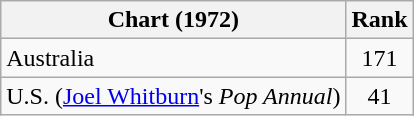<table class="wikitable">
<tr>
<th align="left">Chart (1972)</th>
<th style="text-align:center;">Rank</th>
</tr>
<tr>
<td>Australia </td>
<td style="text-align:center;">171</td>
</tr>
<tr>
<td>U.S. (<a href='#'>Joel Whitburn</a>'s <em>Pop Annual</em>)</td>
<td style="text-align:center;">41</td>
</tr>
</table>
